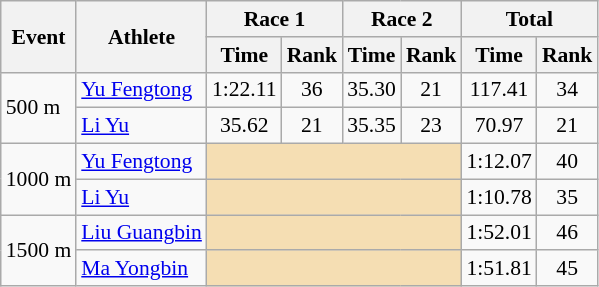<table class="wikitable" border="1" style="font-size:90%">
<tr>
<th rowspan=2>Event</th>
<th rowspan=2>Athlete</th>
<th colspan=2>Race 1</th>
<th colspan=2>Race 2</th>
<th colspan=2>Total</th>
</tr>
<tr>
<th>Time</th>
<th>Rank</th>
<th>Time</th>
<th>Rank</th>
<th>Time</th>
<th>Rank</th>
</tr>
<tr>
<td rowspan=2>500 m</td>
<td><a href='#'>Yu Fengtong</a></td>
<td align=center>1:22.11</td>
<td align=center>36</td>
<td align=center>35.30</td>
<td align=center>21</td>
<td align=center>117.41</td>
<td align=center>34</td>
</tr>
<tr>
<td><a href='#'>Li Yu</a></td>
<td align=center>35.62</td>
<td align=center>21</td>
<td align=center>35.35</td>
<td align=center>23</td>
<td align=center>70.97</td>
<td align=center>21</td>
</tr>
<tr>
<td rowspan=2>1000 m</td>
<td><a href='#'>Yu Fengtong</a></td>
<td colspan="4" bgcolor="wheat"></td>
<td align=center>1:12.07</td>
<td align=center>40</td>
</tr>
<tr>
<td><a href='#'>Li Yu</a></td>
<td colspan="4" bgcolor="wheat"></td>
<td align=center>1:10.78</td>
<td align=center>35</td>
</tr>
<tr>
<td rowspan=2>1500 m</td>
<td><a href='#'>Liu Guangbin</a></td>
<td colspan="4" bgcolor="wheat"></td>
<td align=center>1:52.01</td>
<td align=center>46</td>
</tr>
<tr>
<td><a href='#'>Ma Yongbin</a></td>
<td colspan="4" bgcolor="wheat"></td>
<td align=center>1:51.81</td>
<td align=center>45</td>
</tr>
</table>
